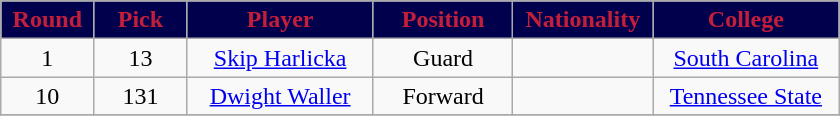<table class="wikitable sortable sortable">
<tr>
<th style="background:#00004d; color:#C41E3A" width="10%">Round</th>
<th style="background:#00004d; color:#C41E3A" width="10%">Pick</th>
<th style="background:#00004d; color:#C41E3A" width="20%">Player</th>
<th style="background:#00004d; color:#C41E3A" width="15%">Position</th>
<th style="background:#00004d; color:#C41E3A" width="15%">Nationality</th>
<th style="background:#00004d; color:#C41E3A" width="20%">College</th>
</tr>
<tr style="text-align: center">
<td>1</td>
<td>13</td>
<td><a href='#'>Skip Harlicka</a></td>
<td>Guard</td>
<td></td>
<td><a href='#'>South Carolina</a></td>
</tr>
<tr style="text-align: center">
<td>10</td>
<td>131</td>
<td><a href='#'>Dwight Waller</a></td>
<td>Forward</td>
<td></td>
<td><a href='#'>Tennessee State</a></td>
</tr>
<tr style="text-align: center">
</tr>
</table>
